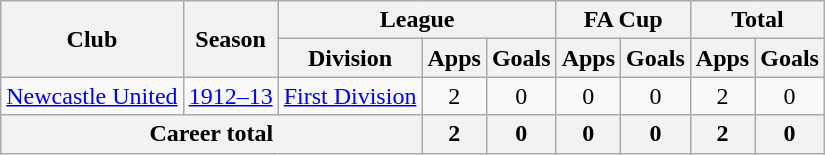<table class="wikitable" style="text-align: center;">
<tr>
<th rowspan="2">Club</th>
<th rowspan="2">Season</th>
<th colspan="3">League</th>
<th colspan="2">FA Cup</th>
<th colspan="2">Total</th>
</tr>
<tr>
<th>Division</th>
<th>Apps</th>
<th>Goals</th>
<th>Apps</th>
<th>Goals</th>
<th>Apps</th>
<th>Goals</th>
</tr>
<tr>
<td><a href='#'>Newcastle United</a></td>
<td><a href='#'>1912–13</a></td>
<td><a href='#'>First Division</a></td>
<td>2</td>
<td>0</td>
<td>0</td>
<td>0</td>
<td>2</td>
<td>0</td>
</tr>
<tr>
<th colspan="3">Career total</th>
<th>2</th>
<th>0</th>
<th>0</th>
<th>0</th>
<th>2</th>
<th>0</th>
</tr>
</table>
